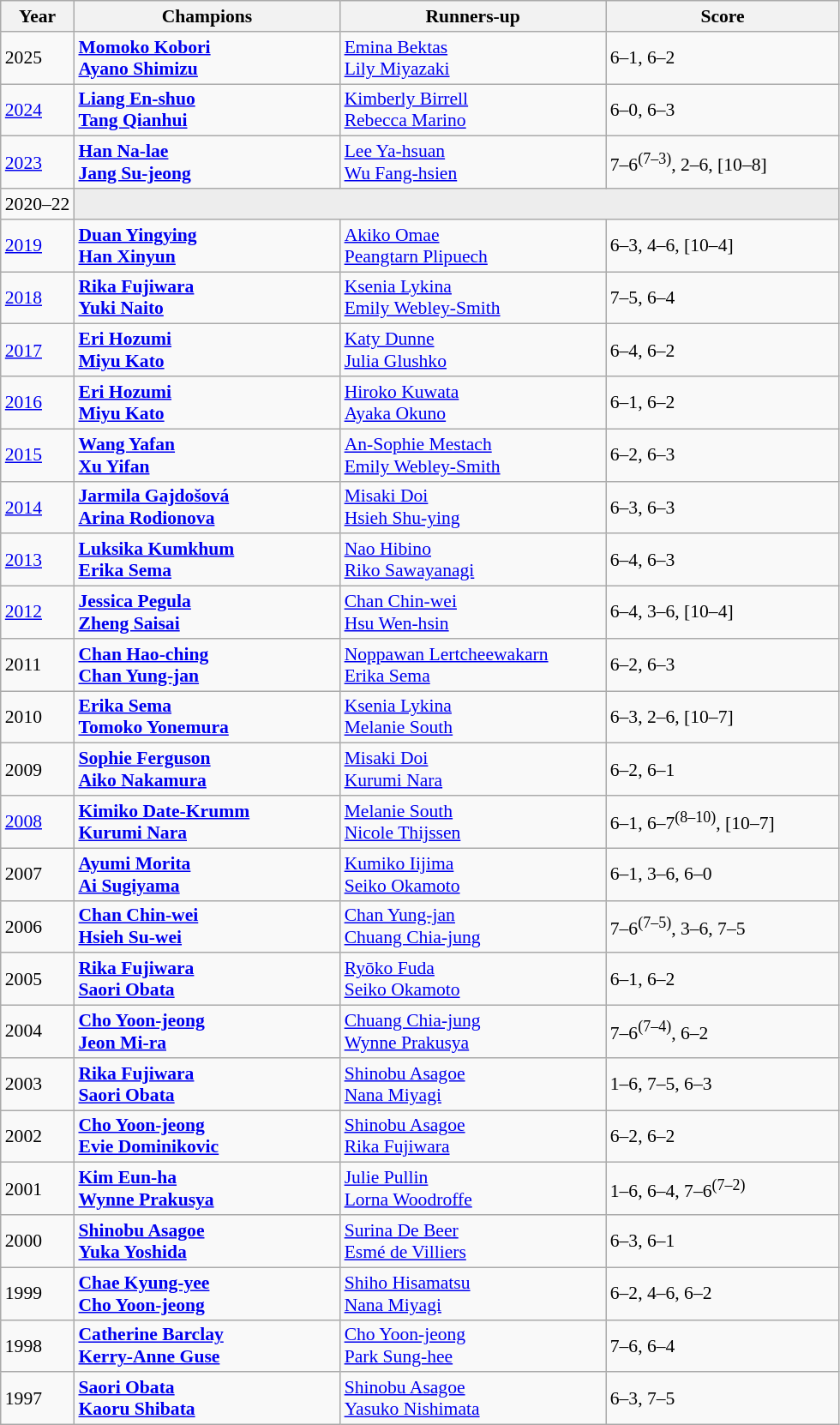<table class="wikitable" style="font-size:90%">
<tr>
<th>Year</th>
<th width="200">Champions</th>
<th width="200">Runners-up</th>
<th width="175">Score</th>
</tr>
<tr>
<td>2025</td>
<td> <strong><a href='#'>Momoko Kobori</a></strong> <br>  <strong><a href='#'>Ayano Shimizu</a></strong></td>
<td> <a href='#'>Emina Bektas</a> <br>  <a href='#'>Lily Miyazaki</a></td>
<td>6–1, 6–2</td>
</tr>
<tr>
<td><a href='#'>2024</a></td>
<td> <strong><a href='#'>Liang En-shuo</a></strong> <br>  <strong><a href='#'>Tang Qianhui</a></strong></td>
<td> <a href='#'>Kimberly Birrell</a> <br>  <a href='#'>Rebecca Marino</a></td>
<td>6–0, 6–3</td>
</tr>
<tr>
<td><a href='#'>2023</a></td>
<td> <strong><a href='#'>Han Na-lae</a></strong> <br>  <strong><a href='#'>Jang Su-jeong</a></strong></td>
<td> <a href='#'>Lee Ya-hsuan</a> <br>  <a href='#'>Wu Fang-hsien</a></td>
<td>7–6<sup>(7–3)</sup>, 2–6, [10–8]</td>
</tr>
<tr>
<td>2020–22</td>
<td colspan=3 bgcolor="#ededed"></td>
</tr>
<tr>
<td><a href='#'>2019</a></td>
<td> <strong><a href='#'>Duan Yingying</a></strong> <br>  <strong><a href='#'>Han Xinyun</a></strong></td>
<td> <a href='#'>Akiko Omae</a> <br>  <a href='#'>Peangtarn Plipuech</a></td>
<td>6–3, 4–6, [10–4]</td>
</tr>
<tr>
<td><a href='#'>2018</a></td>
<td> <strong><a href='#'>Rika Fujiwara</a></strong> <br>  <strong><a href='#'>Yuki Naito</a></strong></td>
<td> <a href='#'>Ksenia Lykina</a> <br>  <a href='#'>Emily Webley-Smith</a></td>
<td>7–5, 6–4</td>
</tr>
<tr>
<td><a href='#'>2017</a></td>
<td> <strong><a href='#'>Eri Hozumi</a></strong> <br>  <strong><a href='#'>Miyu Kato</a></strong></td>
<td> <a href='#'>Katy Dunne</a> <br>  <a href='#'>Julia Glushko</a></td>
<td>6–4, 6–2</td>
</tr>
<tr>
<td><a href='#'>2016</a></td>
<td> <strong><a href='#'>Eri Hozumi</a></strong> <br>  <strong><a href='#'>Miyu Kato</a></strong></td>
<td> <a href='#'>Hiroko Kuwata</a> <br>  <a href='#'>Ayaka Okuno</a></td>
<td>6–1, 6–2</td>
</tr>
<tr>
<td><a href='#'>2015</a></td>
<td> <strong><a href='#'>Wang Yafan</a></strong> <br>  <strong><a href='#'>Xu Yifan</a></strong></td>
<td> <a href='#'>An-Sophie Mestach</a> <br>  <a href='#'>Emily Webley-Smith</a></td>
<td>6–2, 6–3</td>
</tr>
<tr>
<td><a href='#'>2014</a></td>
<td> <strong><a href='#'>Jarmila Gajdošová</a></strong> <br>  <strong><a href='#'>Arina Rodionova</a></strong></td>
<td> <a href='#'>Misaki Doi</a> <br>  <a href='#'>Hsieh Shu-ying</a></td>
<td>6–3, 6–3</td>
</tr>
<tr>
<td><a href='#'>2013</a></td>
<td> <strong><a href='#'>Luksika Kumkhum</a></strong> <br>  <strong><a href='#'>Erika Sema</a></strong></td>
<td> <a href='#'>Nao Hibino</a> <br>  <a href='#'>Riko Sawayanagi</a></td>
<td>6–4, 6–3</td>
</tr>
<tr>
<td><a href='#'>2012</a></td>
<td> <strong><a href='#'>Jessica Pegula</a></strong> <br>  <strong><a href='#'>Zheng Saisai</a></strong></td>
<td> <a href='#'>Chan Chin-wei</a> <br>  <a href='#'>Hsu Wen-hsin</a></td>
<td>6–4, 3–6, [10–4]</td>
</tr>
<tr>
<td>2011</td>
<td> <strong><a href='#'>Chan Hao-ching</a></strong> <br>  <strong><a href='#'>Chan Yung-jan</a></strong></td>
<td> <a href='#'>Noppawan Lertcheewakarn</a> <br>  <a href='#'>Erika Sema</a></td>
<td>6–2, 6–3</td>
</tr>
<tr>
<td>2010</td>
<td> <strong><a href='#'>Erika Sema</a></strong> <br>  <strong><a href='#'>Tomoko Yonemura</a></strong></td>
<td> <a href='#'>Ksenia Lykina</a> <br>  <a href='#'>Melanie South</a></td>
<td>6–3, 2–6, [10–7]</td>
</tr>
<tr>
<td>2009</td>
<td> <strong><a href='#'>Sophie Ferguson</a></strong> <br>  <strong><a href='#'>Aiko Nakamura</a></strong></td>
<td> <a href='#'>Misaki Doi</a> <br>  <a href='#'>Kurumi Nara</a></td>
<td>6–2, 6–1</td>
</tr>
<tr>
<td><a href='#'>2008</a></td>
<td> <strong><a href='#'>Kimiko Date-Krumm</a></strong> <br>  <strong><a href='#'>Kurumi Nara</a></strong></td>
<td> <a href='#'>Melanie South</a> <br>  <a href='#'>Nicole Thijssen</a></td>
<td>6–1, 6–7<sup>(8–10)</sup>, [10–7]</td>
</tr>
<tr>
<td>2007</td>
<td> <strong><a href='#'>Ayumi Morita</a></strong> <br>  <strong><a href='#'>Ai Sugiyama</a></strong></td>
<td> <a href='#'>Kumiko Iijima</a> <br>  <a href='#'>Seiko Okamoto</a></td>
<td>6–1, 3–6, 6–0</td>
</tr>
<tr>
<td>2006</td>
<td> <strong><a href='#'>Chan Chin-wei</a></strong> <br>  <strong><a href='#'>Hsieh Su-wei</a></strong></td>
<td> <a href='#'>Chan Yung-jan</a> <br>  <a href='#'>Chuang Chia-jung</a></td>
<td>7–6<sup>(7–5)</sup>, 3–6, 7–5</td>
</tr>
<tr>
<td>2005</td>
<td> <strong><a href='#'>Rika Fujiwara</a></strong> <br>  <strong><a href='#'>Saori Obata</a></strong></td>
<td> <a href='#'>Ryōko Fuda</a> <br>  <a href='#'>Seiko Okamoto</a></td>
<td>6–1, 6–2</td>
</tr>
<tr>
<td>2004</td>
<td> <strong><a href='#'>Cho Yoon-jeong</a></strong> <br>  <strong><a href='#'>Jeon Mi-ra</a></strong></td>
<td> <a href='#'>Chuang Chia-jung</a> <br>  <a href='#'>Wynne Prakusya</a></td>
<td>7–6<sup>(7–4)</sup>, 6–2</td>
</tr>
<tr>
<td>2003</td>
<td> <strong><a href='#'>Rika Fujiwara</a></strong> <br>  <strong><a href='#'>Saori Obata</a></strong></td>
<td> <a href='#'>Shinobu Asagoe</a> <br>  <a href='#'>Nana Miyagi</a></td>
<td>1–6, 7–5, 6–3</td>
</tr>
<tr>
<td>2002</td>
<td> <strong><a href='#'>Cho Yoon-jeong</a></strong> <br>  <strong><a href='#'>Evie Dominikovic</a></strong></td>
<td> <a href='#'>Shinobu Asagoe</a> <br>  <a href='#'>Rika Fujiwara</a></td>
<td>6–2, 6–2</td>
</tr>
<tr>
<td>2001</td>
<td> <strong><a href='#'>Kim Eun-ha</a></strong> <br>  <strong><a href='#'>Wynne Prakusya</a></strong></td>
<td> <a href='#'>Julie Pullin</a> <br>  <a href='#'>Lorna Woodroffe</a></td>
<td>1–6, 6–4, 7–6<sup>(7–2)</sup></td>
</tr>
<tr>
<td>2000</td>
<td> <strong><a href='#'>Shinobu Asagoe</a></strong> <br>  <strong><a href='#'>Yuka Yoshida</a></strong></td>
<td> <a href='#'>Surina De Beer</a> <br>  <a href='#'>Esmé de Villiers</a></td>
<td>6–3, 6–1</td>
</tr>
<tr>
<td>1999</td>
<td> <strong><a href='#'>Chae Kyung-yee</a></strong> <br>  <strong><a href='#'>Cho Yoon-jeong</a></strong></td>
<td> <a href='#'>Shiho Hisamatsu</a> <br>  <a href='#'>Nana Miyagi</a></td>
<td>6–2, 4–6, 6–2</td>
</tr>
<tr>
<td>1998</td>
<td> <strong><a href='#'>Catherine Barclay</a></strong> <br>  <strong><a href='#'>Kerry-Anne Guse</a></strong></td>
<td> <a href='#'>Cho Yoon-jeong</a> <br>  <a href='#'>Park Sung-hee</a></td>
<td>7–6, 6–4</td>
</tr>
<tr>
<td>1997</td>
<td> <strong><a href='#'>Saori Obata</a></strong> <br>  <strong><a href='#'>Kaoru Shibata</a></strong></td>
<td> <a href='#'>Shinobu Asagoe</a> <br>  <a href='#'>Yasuko Nishimata</a></td>
<td>6–3, 7–5</td>
</tr>
</table>
